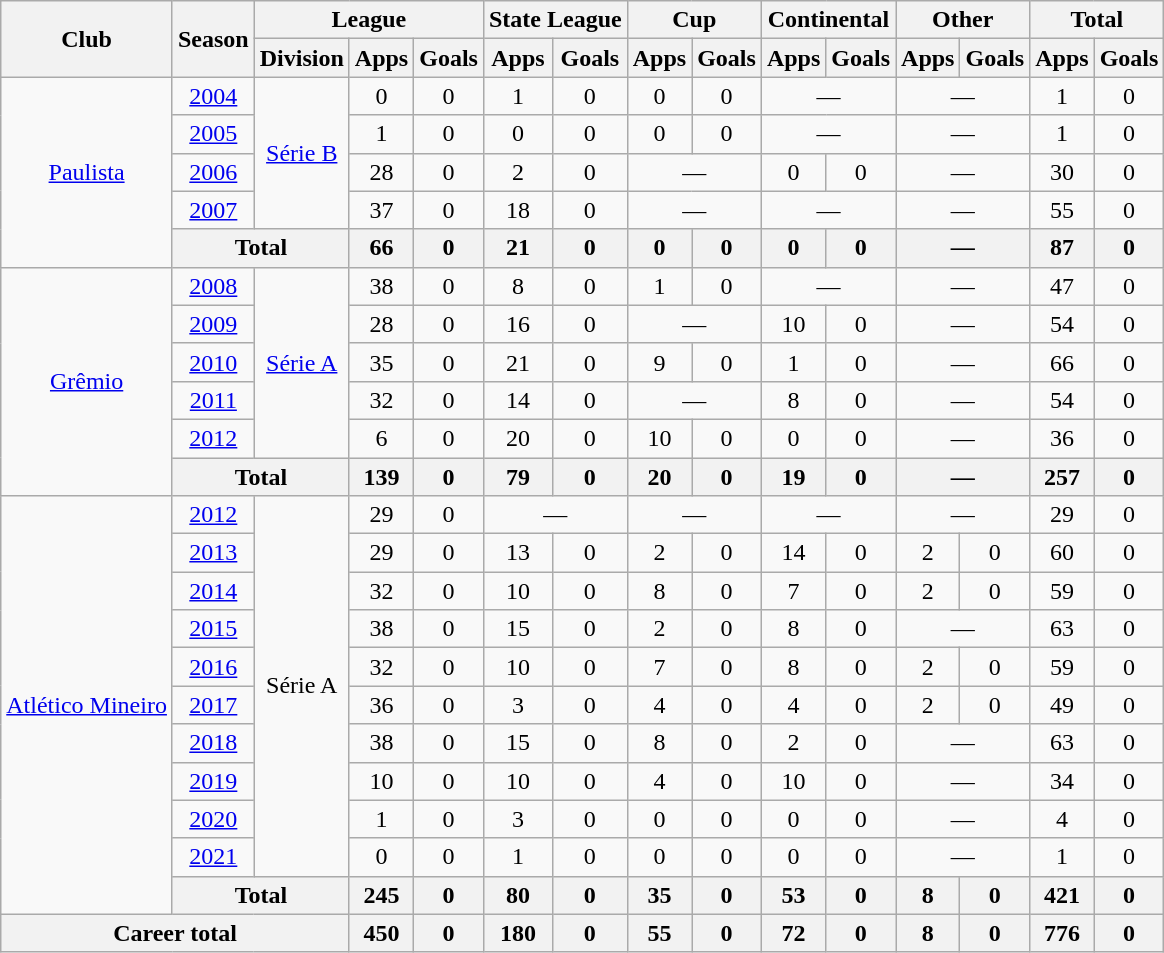<table class="wikitable" style="text-align:center">
<tr>
<th rowspan="2">Club</th>
<th rowspan="2">Season</th>
<th colspan="3">League</th>
<th colspan="2">State League</th>
<th colspan="2">Cup</th>
<th colspan="2">Continental</th>
<th colspan="2">Other</th>
<th colspan="2">Total</th>
</tr>
<tr>
<th>Division</th>
<th>Apps</th>
<th>Goals</th>
<th>Apps</th>
<th>Goals</th>
<th>Apps</th>
<th>Goals</th>
<th>Apps</th>
<th>Goals</th>
<th>Apps</th>
<th>Goals</th>
<th>Apps</th>
<th>Goals</th>
</tr>
<tr>
<td rowspan="5"><a href='#'>Paulista</a></td>
<td><a href='#'>2004</a></td>
<td rowspan="4"><a href='#'>Série B</a></td>
<td>0</td>
<td>0</td>
<td>1</td>
<td>0</td>
<td>0</td>
<td>0</td>
<td colspan="2">—</td>
<td colspan="2">—</td>
<td>1</td>
<td>0</td>
</tr>
<tr>
<td><a href='#'>2005</a></td>
<td>1</td>
<td>0</td>
<td>0</td>
<td>0</td>
<td>0</td>
<td>0</td>
<td colspan="2">—</td>
<td colspan="2">—</td>
<td>1</td>
<td>0</td>
</tr>
<tr>
<td><a href='#'>2006</a></td>
<td>28</td>
<td>0</td>
<td>2</td>
<td>0</td>
<td colspan="2">—</td>
<td>0</td>
<td>0</td>
<td colspan="2">—</td>
<td>30</td>
<td>0</td>
</tr>
<tr>
<td><a href='#'>2007</a></td>
<td>37</td>
<td>0</td>
<td>18</td>
<td>0</td>
<td colspan="2">—</td>
<td colspan="2">—</td>
<td colspan="2">—</td>
<td>55</td>
<td>0</td>
</tr>
<tr>
<th colspan="2">Total</th>
<th>66</th>
<th>0</th>
<th>21</th>
<th>0</th>
<th>0</th>
<th>0</th>
<th>0</th>
<th>0</th>
<th colspan="2">—</th>
<th>87</th>
<th>0</th>
</tr>
<tr>
<td rowspan="6"><a href='#'>Grêmio</a></td>
<td><a href='#'>2008</a></td>
<td rowspan="5"><a href='#'>Série A</a></td>
<td>38</td>
<td>0</td>
<td>8</td>
<td>0</td>
<td>1</td>
<td>0</td>
<td colspan="2">—</td>
<td colspan="2">—</td>
<td>47</td>
<td>0</td>
</tr>
<tr>
<td><a href='#'>2009</a></td>
<td>28</td>
<td>0</td>
<td>16</td>
<td>0</td>
<td colspan="2">—</td>
<td>10</td>
<td>0</td>
<td colspan="2">—</td>
<td>54</td>
<td>0</td>
</tr>
<tr>
<td><a href='#'>2010</a></td>
<td>35</td>
<td>0</td>
<td>21</td>
<td>0</td>
<td>9</td>
<td>0</td>
<td>1</td>
<td>0</td>
<td colspan="2">—</td>
<td>66</td>
<td>0</td>
</tr>
<tr>
<td><a href='#'>2011</a></td>
<td>32</td>
<td>0</td>
<td>14</td>
<td>0</td>
<td colspan="2">—</td>
<td>8</td>
<td>0</td>
<td colspan="2">—</td>
<td>54</td>
<td>0</td>
</tr>
<tr>
<td><a href='#'>2012</a></td>
<td>6</td>
<td>0</td>
<td>20</td>
<td>0</td>
<td>10</td>
<td>0</td>
<td>0</td>
<td>0</td>
<td colspan="2">—</td>
<td>36</td>
<td>0</td>
</tr>
<tr>
<th colspan="2">Total</th>
<th>139</th>
<th>0</th>
<th>79</th>
<th>0</th>
<th>20</th>
<th>0</th>
<th>19</th>
<th>0</th>
<th colspan="2">—</th>
<th>257</th>
<th>0</th>
</tr>
<tr>
<td rowspan="11"><a href='#'>Atlético Mineiro</a></td>
<td><a href='#'>2012</a></td>
<td rowspan="10">Série A</td>
<td>29</td>
<td>0</td>
<td colspan="2">—</td>
<td colspan="2">—</td>
<td colspan="2">—</td>
<td colspan="2">—</td>
<td>29</td>
<td>0</td>
</tr>
<tr>
<td><a href='#'>2013</a></td>
<td>29</td>
<td>0</td>
<td>13</td>
<td>0</td>
<td>2</td>
<td>0</td>
<td>14</td>
<td>0</td>
<td>2</td>
<td>0</td>
<td>60</td>
<td>0</td>
</tr>
<tr>
<td><a href='#'>2014</a></td>
<td>32</td>
<td>0</td>
<td>10</td>
<td>0</td>
<td>8</td>
<td>0</td>
<td>7</td>
<td>0</td>
<td>2</td>
<td>0</td>
<td>59</td>
<td>0</td>
</tr>
<tr>
<td><a href='#'>2015</a></td>
<td>38</td>
<td>0</td>
<td>15</td>
<td>0</td>
<td>2</td>
<td>0</td>
<td>8</td>
<td>0</td>
<td colspan="2">—</td>
<td>63</td>
<td>0</td>
</tr>
<tr>
<td><a href='#'>2016</a></td>
<td>32</td>
<td>0</td>
<td>10</td>
<td>0</td>
<td>7</td>
<td>0</td>
<td>8</td>
<td>0</td>
<td>2</td>
<td>0</td>
<td>59</td>
<td>0</td>
</tr>
<tr>
<td><a href='#'>2017</a></td>
<td>36</td>
<td>0</td>
<td>3</td>
<td>0</td>
<td>4</td>
<td>0</td>
<td>4</td>
<td>0</td>
<td>2</td>
<td>0</td>
<td>49</td>
<td>0</td>
</tr>
<tr>
<td><a href='#'>2018</a></td>
<td>38</td>
<td>0</td>
<td>15</td>
<td>0</td>
<td>8</td>
<td>0</td>
<td>2</td>
<td>0</td>
<td colspan="2">—</td>
<td>63</td>
<td>0</td>
</tr>
<tr>
<td><a href='#'>2019</a></td>
<td>10</td>
<td>0</td>
<td>10</td>
<td>0</td>
<td>4</td>
<td>0</td>
<td>10</td>
<td>0</td>
<td colspan="2">—</td>
<td>34</td>
<td>0</td>
</tr>
<tr>
<td><a href='#'>2020</a></td>
<td>1</td>
<td>0</td>
<td>3</td>
<td>0</td>
<td>0</td>
<td>0</td>
<td>0</td>
<td>0</td>
<td colspan="2">—</td>
<td>4</td>
<td>0</td>
</tr>
<tr>
<td><a href='#'>2021</a></td>
<td>0</td>
<td>0</td>
<td>1</td>
<td>0</td>
<td>0</td>
<td>0</td>
<td>0</td>
<td>0</td>
<td colspan="2">—</td>
<td>1</td>
<td>0</td>
</tr>
<tr>
<th colspan="2">Total</th>
<th>245</th>
<th>0</th>
<th>80</th>
<th>0</th>
<th>35</th>
<th>0</th>
<th>53</th>
<th>0</th>
<th>8</th>
<th>0</th>
<th>421</th>
<th>0</th>
</tr>
<tr>
<th colspan="3">Career total</th>
<th>450</th>
<th>0</th>
<th>180</th>
<th>0</th>
<th>55</th>
<th>0</th>
<th>72</th>
<th>0</th>
<th>8</th>
<th>0</th>
<th>776</th>
<th>0</th>
</tr>
</table>
